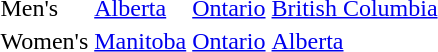<table>
<tr>
<td>Men's</td>
<td> <a href='#'>Alberta</a></td>
<td> <a href='#'>Ontario</a></td>
<td> <a href='#'>British Columbia</a></td>
</tr>
<tr>
<td>Women's</td>
<td> <a href='#'>Manitoba</a></td>
<td> <a href='#'>Ontario</a></td>
<td> <a href='#'>Alberta</a></td>
</tr>
</table>
